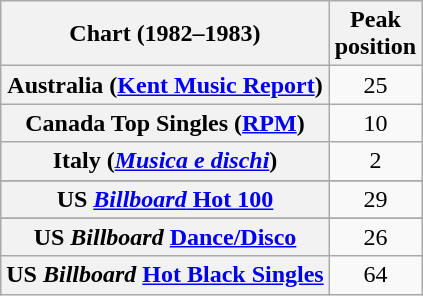<table class="wikitable sortable plainrowheaders">
<tr>
<th align="center">Chart (1982–1983)</th>
<th align="center">Peak<br>position</th>
</tr>
<tr>
<th scope="row">Australia (<a href='#'>Kent Music Report</a>)</th>
<td align="center">25</td>
</tr>
<tr>
<th scope="row">Canada Top Singles (<a href='#'>RPM</a>)</th>
<td align="center">10</td>
</tr>
<tr>
<th scope="row">Italy (<em><a href='#'>Musica e dischi</a></em>)</th>
<td align="center">2</td>
</tr>
<tr>
</tr>
<tr>
<th scope="row">US <a href='#'><em>Billboard</em> Hot 100</a></th>
<td align="center">29</td>
</tr>
<tr>
</tr>
<tr>
<th scope="row">US <em>Billboard</em> <a href='#'>Dance/Disco</a></th>
<td align="center">26</td>
</tr>
<tr>
<th scope="row">US <em>Billboard</em> <a href='#'>Hot Black Singles</a></th>
<td align="center">64</td>
</tr>
</table>
